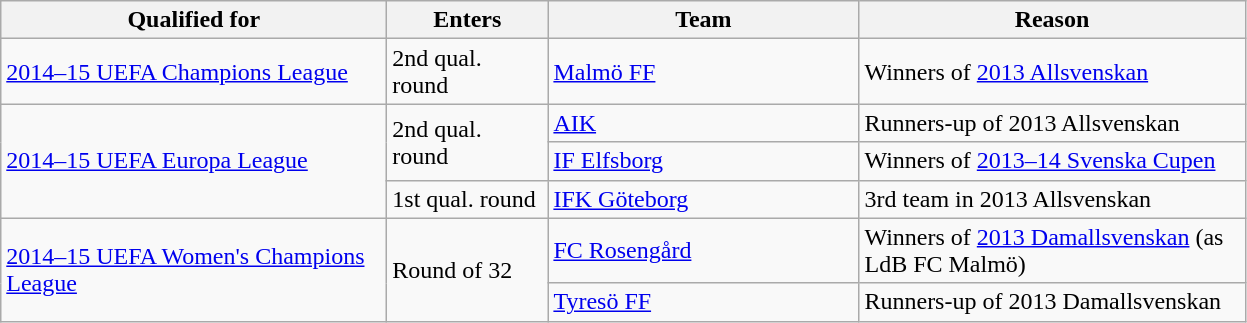<table class="wikitable" style="text-align: left;">
<tr>
<th style="width: 250px;">Qualified for</th>
<th style="width: 100px;">Enters</th>
<th style="width: 200px;">Team</th>
<th style="width: 250px;">Reason</th>
</tr>
<tr>
<td><a href='#'>2014–15 UEFA Champions League</a></td>
<td>2nd qual. round</td>
<td><a href='#'>Malmö FF</a></td>
<td>Winners of <a href='#'>2013 Allsvenskan</a></td>
</tr>
<tr>
<td rowspan="3"><a href='#'>2014–15 UEFA Europa League</a></td>
<td rowspan="2">2nd qual. round</td>
<td><a href='#'>AIK</a></td>
<td>Runners-up of 2013 Allsvenskan</td>
</tr>
<tr>
<td><a href='#'>IF Elfsborg</a></td>
<td>Winners of <a href='#'>2013–14 Svenska Cupen</a></td>
</tr>
<tr>
<td>1st qual. round</td>
<td><a href='#'>IFK Göteborg</a></td>
<td>3rd team in 2013 Allsvenskan</td>
</tr>
<tr>
<td rowspan=2><a href='#'>2014–15 UEFA Women's Champions League</a></td>
<td rowspan=2>Round of 32</td>
<td><a href='#'>FC Rosengård</a></td>
<td>Winners of <a href='#'>2013 Damallsvenskan</a> (as LdB FC Malmö)</td>
</tr>
<tr>
<td><a href='#'>Tyresö FF</a></td>
<td>Runners-up of 2013 Damallsvenskan</td>
</tr>
</table>
